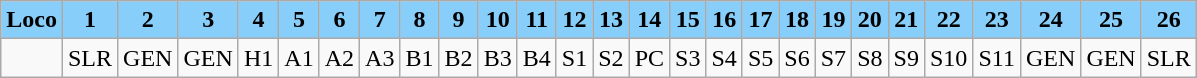<table class="wikitable plainrowheaders unsortable" style="text-align:center">
<tr>
<th scope="col" rowspan="1" style="background:lightskyblue;">Loco</th>
<th scope="col" rowspan="1" style="background:lightskyblue;">1</th>
<th scope="col" rowspan="1" style="background:lightskyblue;">2</th>
<th scope="col" rowspan="1" style="background:lightskyblue;">3</th>
<th scope="col" rowspan="1" style="background:lightskyblue;">4</th>
<th scope="col" rowspan="1" style="background:lightskyblue;">5</th>
<th scope="col" rowspan="1" style="background:lightskyblue;">6</th>
<th scope="col" rowspan="1" style="background:lightskyblue;">7</th>
<th scope="col" rowspan="1" style="background:lightskyblue;">8</th>
<th scope="col" rowspan="1" style="background:lightskyblue;">9</th>
<th scope="col" rowspan="1" style="background:lightskyblue;">10</th>
<th scope="col" rowspan="1" style="background:lightskyblue;">11</th>
<th scope="col" rowspan="1" style="background:lightskyblue;">12</th>
<th scope="col" rowspan="1" style="background:lightskyblue;">13</th>
<th scope="col" rowspan="1" style="background:lightskyblue;">14</th>
<th scope="col" rowspan="1" style="background:lightskyblue;">15</th>
<th scope="col" rowspan="1" style="background:lightskyblue;">16</th>
<th scope="col" rowspan="1" style="background:lightskyblue;">17</th>
<th scope="col" rowspan="1" style="background:lightskyblue;">18</th>
<th scope="col" rowspan="1" style="background:lightskyblue;">19</th>
<th scope="col" rowspan="1" style="background:lightskyblue;">20</th>
<th scope="col" rowspan="1" style="background:lightskyblue;">21</th>
<th scope="col" rowspan="1" style="background:lightskyblue;">22</th>
<th scope="col" rowspan="1" style="background:lightskyblue;">23</th>
<th scope="col" rowspan="1" style="background:lightskyblue;">24</th>
<th scope="col" rowspan="1" style="background:lightskyblue;">25</th>
<th scope="col" rowspan="1" style="background:lightskyblue;">26</th>
</tr>
<tr>
<td></td>
<td>SLR</td>
<td>GEN</td>
<td>GEN</td>
<td>H1</td>
<td>A1</td>
<td>A2</td>
<td>A3</td>
<td>B1</td>
<td>B2</td>
<td>B3</td>
<td>B4</td>
<td>S1</td>
<td>S2</td>
<td>PC</td>
<td>S3</td>
<td>S4</td>
<td>S5</td>
<td>S6</td>
<td>S7</td>
<td>S8</td>
<td>S9</td>
<td>S10</td>
<td>S11</td>
<td>GEN</td>
<td>GEN</td>
<td>SLR</td>
</tr>
</table>
